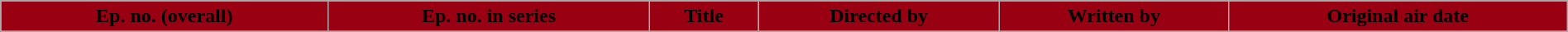<table class="wikitable plainrowheaders" style="width: 100%; margin-right: 0;">
<tr>
<th style="background: #990012; color:#000000;" width: 5%>Ep. no. (overall)</th>
<th style="background: #990012; color:#000000;" width: 5%>Ep. no. in series</th>
<th style="background: #990012; color:#000000;">Title</th>
<th style="background: #990012; color:#000000;">Directed by</th>
<th style="background: #990012; color:#000000;">Written by</th>
<th style="background: #990012; color:#000000;">Original air date</th>
</tr>
<tr>
</tr>
</table>
